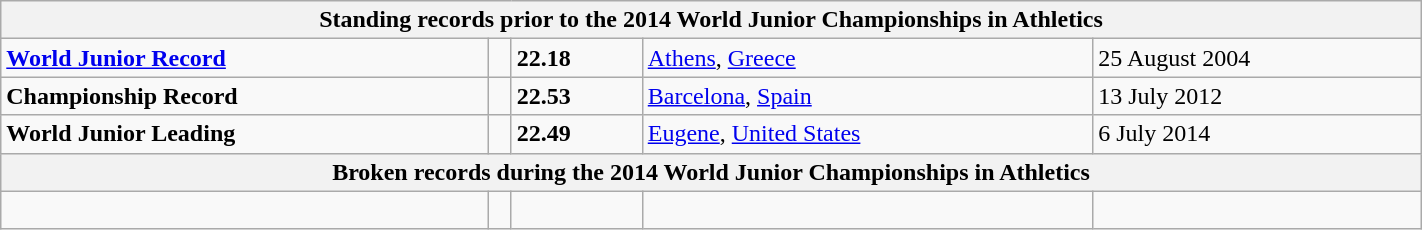<table class="wikitable" width=75%>
<tr>
<th colspan="5">Standing records prior to the 2014 World Junior Championships in Athletics</th>
</tr>
<tr>
<td><strong><a href='#'>World Junior Record</a></strong></td>
<td></td>
<td><strong>22.18</strong></td>
<td><a href='#'>Athens</a>, <a href='#'>Greece</a></td>
<td>25 August 2004</td>
</tr>
<tr>
<td><strong>Championship Record</strong></td>
<td></td>
<td><strong>22.53</strong></td>
<td><a href='#'>Barcelona</a>, <a href='#'>Spain</a></td>
<td>13 July 2012</td>
</tr>
<tr>
<td><strong>World Junior Leading</strong></td>
<td></td>
<td><strong>22.49</strong></td>
<td><a href='#'>Eugene</a>, <a href='#'>United States</a></td>
<td>6 July 2014</td>
</tr>
<tr>
<th colspan="5">Broken records during the 2014 World Junior Championships in Athletics</th>
</tr>
<tr>
<td> </td>
<td></td>
<td></td>
<td></td>
<td></td>
</tr>
</table>
